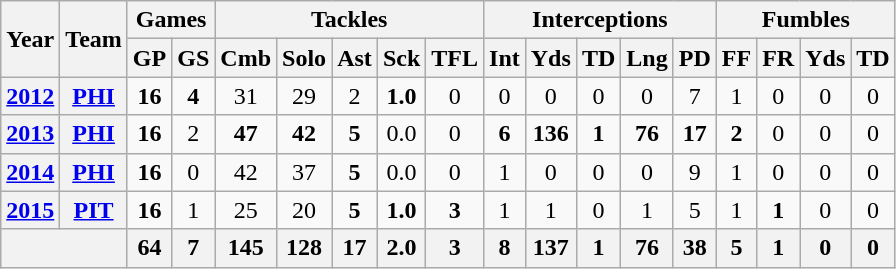<table class="wikitable" style="text-align:center">
<tr>
<th rowspan="2">Year</th>
<th rowspan="2">Team</th>
<th colspan="2">Games</th>
<th colspan="5">Tackles</th>
<th colspan="5">Interceptions</th>
<th colspan="4">Fumbles</th>
</tr>
<tr>
<th>GP</th>
<th>GS</th>
<th>Cmb</th>
<th>Solo</th>
<th>Ast</th>
<th>Sck</th>
<th>TFL</th>
<th>Int</th>
<th>Yds</th>
<th>TD</th>
<th>Lng</th>
<th>PD</th>
<th>FF</th>
<th>FR</th>
<th>Yds</th>
<th>TD</th>
</tr>
<tr>
<th><a href='#'>2012</a></th>
<th><a href='#'>PHI</a></th>
<td><strong>16</strong></td>
<td><strong>4</strong></td>
<td>31</td>
<td>29</td>
<td>2</td>
<td><strong>1.0</strong></td>
<td>0</td>
<td>0</td>
<td>0</td>
<td>0</td>
<td>0</td>
<td>7</td>
<td>1</td>
<td>0</td>
<td>0</td>
<td>0</td>
</tr>
<tr>
<th><a href='#'>2013</a></th>
<th><a href='#'>PHI</a></th>
<td><strong>16</strong></td>
<td>2</td>
<td><strong>47</strong></td>
<td><strong>42</strong></td>
<td><strong>5</strong></td>
<td>0.0</td>
<td>0</td>
<td><strong>6</strong></td>
<td><strong>136</strong></td>
<td><strong>1</strong></td>
<td><strong>76</strong></td>
<td><strong>17</strong></td>
<td><strong>2</strong></td>
<td>0</td>
<td>0</td>
<td>0</td>
</tr>
<tr>
<th><a href='#'>2014</a></th>
<th><a href='#'>PHI</a></th>
<td><strong>16</strong></td>
<td>0</td>
<td>42</td>
<td>37</td>
<td><strong>5</strong></td>
<td>0.0</td>
<td>0</td>
<td>1</td>
<td>0</td>
<td>0</td>
<td>0</td>
<td>9</td>
<td>1</td>
<td>0</td>
<td>0</td>
<td>0</td>
</tr>
<tr>
<th><a href='#'>2015</a></th>
<th><a href='#'>PIT</a></th>
<td><strong>16</strong></td>
<td>1</td>
<td>25</td>
<td>20</td>
<td><strong>5</strong></td>
<td><strong>1.0</strong></td>
<td><strong>3</strong></td>
<td>1</td>
<td>1</td>
<td>0</td>
<td>1</td>
<td>5</td>
<td>1</td>
<td><strong>1</strong></td>
<td>0</td>
<td>0</td>
</tr>
<tr>
<th colspan="2"></th>
<th>64</th>
<th>7</th>
<th>145</th>
<th>128</th>
<th>17</th>
<th>2.0</th>
<th>3</th>
<th>8</th>
<th>137</th>
<th>1</th>
<th>76</th>
<th>38</th>
<th>5</th>
<th>1</th>
<th>0</th>
<th>0</th>
</tr>
</table>
